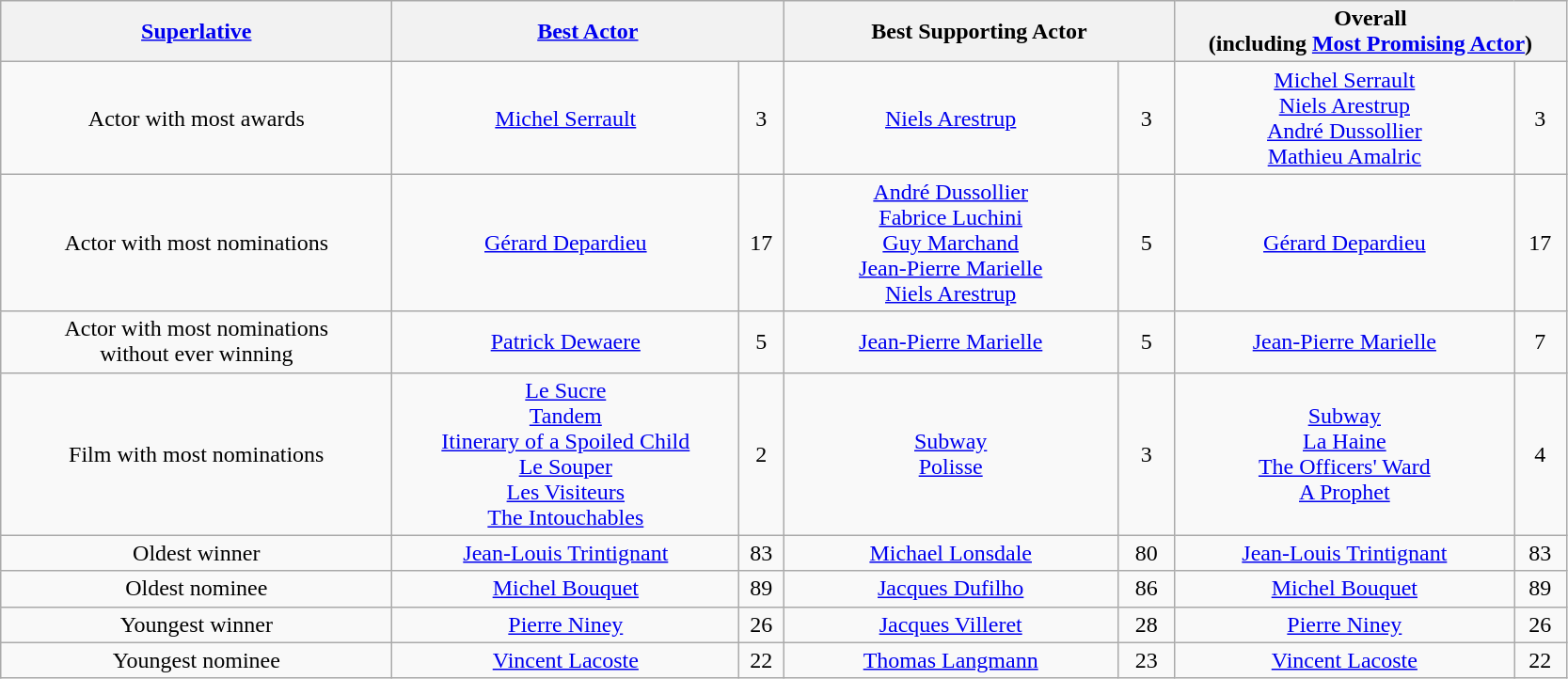<table class="wikitable" style="text-align: center">
<tr>
<th style="width:270px;"><strong><a href='#'>Superlative</a></strong></th>
<th colspan="2" style="width:270px;"><strong><a href='#'>Best Actor</a></strong></th>
<th colspan="2" style="width:270px;"><strong>Best Supporting Actor</strong></th>
<th colspan="2" style="width:270px;"><strong>Overall<br>(including <a href='#'>Most Promising Actor</a>)</strong></th>
</tr>
<tr>
<td>Actor with most awards</td>
<td><a href='#'>Michel Serrault</a></td>
<td>3</td>
<td><a href='#'>Niels Arestrup</a></td>
<td>3</td>
<td><a href='#'>Michel Serrault</a><br><a href='#'>Niels Arestrup</a><br><a href='#'>André Dussollier</a><br><a href='#'>Mathieu Amalric</a></td>
<td>3</td>
</tr>
<tr>
<td>Actor with most nominations</td>
<td><a href='#'>Gérard Depardieu</a></td>
<td>17</td>
<td><a href='#'>André Dussollier</a><br><a href='#'>Fabrice Luchini</a><br><a href='#'>Guy Marchand</a><br><a href='#'>Jean-Pierre Marielle</a><br><a href='#'>Niels Arestrup</a></td>
<td>5</td>
<td><a href='#'>Gérard Depardieu</a></td>
<td>17</td>
</tr>
<tr>
<td>Actor with most nominations<br>without ever winning</td>
<td><a href='#'>Patrick Dewaere</a></td>
<td>5</td>
<td><a href='#'>Jean-Pierre Marielle</a></td>
<td>5</td>
<td><a href='#'>Jean-Pierre Marielle</a></td>
<td>7</td>
</tr>
<tr>
<td>Film with most nominations</td>
<td><a href='#'>Le Sucre</a><br><a href='#'>Tandem</a><br><a href='#'>Itinerary of a Spoiled Child</a><br><a href='#'>Le Souper</a><br><a href='#'>Les Visiteurs</a><br><a href='#'>The Intouchables</a></td>
<td>2</td>
<td><a href='#'>Subway</a><br><a href='#'>Polisse</a></td>
<td>3</td>
<td><a href='#'>Subway</a><br><a href='#'>La Haine</a><br><a href='#'>The Officers' Ward</a><br><a href='#'>A Prophet</a></td>
<td>4</td>
</tr>
<tr>
<td>Oldest winner</td>
<td><a href='#'>Jean-Louis Trintignant</a></td>
<td>83</td>
<td><a href='#'>Michael Lonsdale</a></td>
<td>80</td>
<td><a href='#'>Jean-Louis Trintignant</a></td>
<td>83</td>
</tr>
<tr>
<td>Oldest nominee</td>
<td><a href='#'>Michel Bouquet</a></td>
<td>89</td>
<td><a href='#'>Jacques Dufilho</a></td>
<td>86</td>
<td><a href='#'>Michel Bouquet</a></td>
<td>89</td>
</tr>
<tr>
<td>Youngest winner</td>
<td><a href='#'>Pierre Niney</a></td>
<td>26</td>
<td><a href='#'>Jacques Villeret</a></td>
<td>28</td>
<td><a href='#'>Pierre Niney</a></td>
<td>26</td>
</tr>
<tr>
<td>Youngest nominee</td>
<td><a href='#'>Vincent Lacoste</a></td>
<td>22</td>
<td><a href='#'>Thomas Langmann</a></td>
<td>23</td>
<td><a href='#'>Vincent Lacoste</a></td>
<td>22</td>
</tr>
</table>
